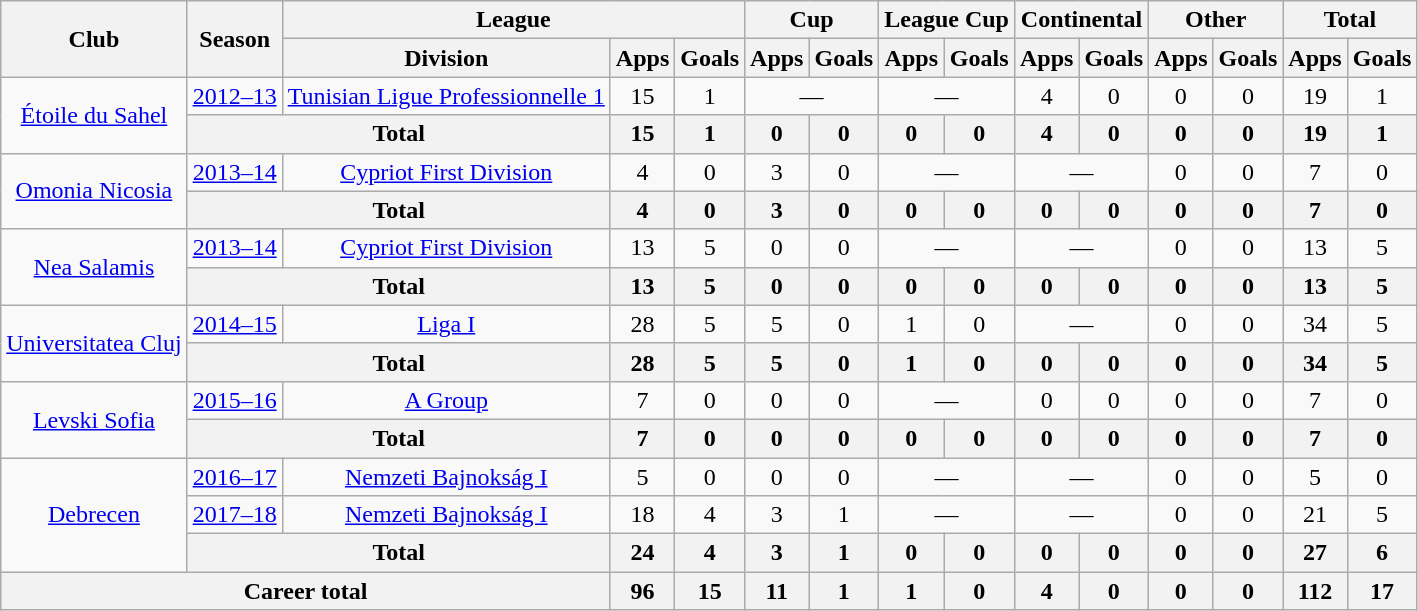<table class="wikitable" style="text-align:center">
<tr>
<th rowspan="2">Club</th>
<th rowspan="2">Season</th>
<th colspan="3">League</th>
<th colspan="2">Cup</th>
<th colspan="2">League Cup</th>
<th colspan="2">Continental</th>
<th colspan="2">Other</th>
<th colspan="2">Total</th>
</tr>
<tr>
<th>Division</th>
<th>Apps</th>
<th>Goals</th>
<th>Apps</th>
<th>Goals</th>
<th>Apps</th>
<th>Goals</th>
<th>Apps</th>
<th>Goals</th>
<th>Apps</th>
<th>Goals</th>
<th>Apps</th>
<th>Goals</th>
</tr>
<tr>
<td rowspan="2"><a href='#'>Étoile du Sahel</a></td>
<td><a href='#'>2012–13</a></td>
<td rowspan="1"><a href='#'>Tunisian Ligue Professionnelle 1</a></td>
<td>15</td>
<td>1</td>
<td colspan="2">—</td>
<td colspan="2">—</td>
<td>4</td>
<td>0</td>
<td>0</td>
<td>0</td>
<td>19</td>
<td>1</td>
</tr>
<tr>
<th colspan="2">Total</th>
<th>15</th>
<th>1</th>
<th>0</th>
<th>0</th>
<th>0</th>
<th>0</th>
<th>4</th>
<th>0</th>
<th>0</th>
<th>0</th>
<th>19</th>
<th>1</th>
</tr>
<tr>
<td rowspan="2"><a href='#'>Omonia Nicosia</a></td>
<td><a href='#'>2013–14</a></td>
<td rowspan="1"><a href='#'>Cypriot First Division</a></td>
<td>4</td>
<td>0</td>
<td>3</td>
<td>0</td>
<td colspan="2">—</td>
<td colspan="2">—</td>
<td>0</td>
<td>0</td>
<td>7</td>
<td>0</td>
</tr>
<tr>
<th colspan="2">Total</th>
<th>4</th>
<th>0</th>
<th>3</th>
<th>0</th>
<th>0</th>
<th>0</th>
<th>0</th>
<th>0</th>
<th>0</th>
<th>0</th>
<th>7</th>
<th>0</th>
</tr>
<tr>
<td rowspan="2"><a href='#'>Nea Salamis</a></td>
<td><a href='#'>2013–14</a></td>
<td rowspan="1"><a href='#'>Cypriot First Division</a></td>
<td>13</td>
<td>5</td>
<td>0</td>
<td>0</td>
<td colspan="2">—</td>
<td colspan="2">—</td>
<td>0</td>
<td>0</td>
<td>13</td>
<td>5</td>
</tr>
<tr>
<th colspan="2">Total</th>
<th>13</th>
<th>5</th>
<th>0</th>
<th>0</th>
<th>0</th>
<th>0</th>
<th>0</th>
<th>0</th>
<th>0</th>
<th>0</th>
<th>13</th>
<th>5</th>
</tr>
<tr>
<td rowspan="2"><a href='#'>Universitatea Cluj</a></td>
<td><a href='#'>2014–15</a></td>
<td rowspan="1"><a href='#'>Liga I</a></td>
<td>28</td>
<td>5</td>
<td>5</td>
<td>0</td>
<td>1</td>
<td>0</td>
<td colspan="2">—</td>
<td>0</td>
<td>0</td>
<td>34</td>
<td>5</td>
</tr>
<tr>
<th colspan="2">Total</th>
<th>28</th>
<th>5</th>
<th>5</th>
<th>0</th>
<th>1</th>
<th>0</th>
<th>0</th>
<th>0</th>
<th>0</th>
<th>0</th>
<th>34</th>
<th>5</th>
</tr>
<tr>
<td rowspan="2"><a href='#'>Levski Sofia</a></td>
<td><a href='#'>2015–16</a></td>
<td rowspan="1"><a href='#'>A Group</a></td>
<td>7</td>
<td>0</td>
<td>0</td>
<td>0</td>
<td colspan="2">—</td>
<td>0</td>
<td>0</td>
<td>0</td>
<td>0</td>
<td>7</td>
<td>0</td>
</tr>
<tr>
<th colspan="2">Total</th>
<th>7</th>
<th>0</th>
<th>0</th>
<th>0</th>
<th>0</th>
<th>0</th>
<th>0</th>
<th>0</th>
<th>0</th>
<th>0</th>
<th>7</th>
<th>0</th>
</tr>
<tr>
<td rowspan="3"><a href='#'>Debrecen</a></td>
<td><a href='#'>2016–17</a></td>
<td rowspan="1"><a href='#'>Nemzeti Bajnokság I</a></td>
<td>5</td>
<td>0</td>
<td>0</td>
<td>0</td>
<td colspan="2">—</td>
<td colspan="2">—</td>
<td>0</td>
<td>0</td>
<td>5</td>
<td>0</td>
</tr>
<tr>
<td><a href='#'>2017–18</a></td>
<td rowspan="1"><a href='#'>Nemzeti Bajnokság I</a></td>
<td>18</td>
<td>4</td>
<td>3</td>
<td>1</td>
<td colspan="2">—</td>
<td colspan="2">—</td>
<td>0</td>
<td>0</td>
<td>21</td>
<td>5</td>
</tr>
<tr>
<th colspan="2">Total</th>
<th>24</th>
<th>4</th>
<th>3</th>
<th>1</th>
<th>0</th>
<th>0</th>
<th>0</th>
<th>0</th>
<th>0</th>
<th>0</th>
<th>27</th>
<th>6</th>
</tr>
<tr>
<th colspan="3">Career total</th>
<th>96</th>
<th>15</th>
<th>11</th>
<th>1</th>
<th>1</th>
<th>0</th>
<th>4</th>
<th>0</th>
<th>0</th>
<th>0</th>
<th>112</th>
<th>17</th>
</tr>
</table>
